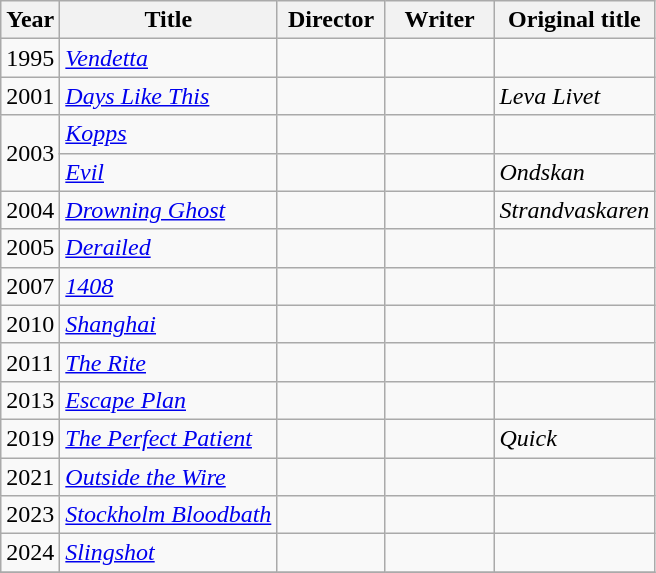<table class="wikitable">
<tr>
<th>Year</th>
<th>Title</th>
<th width="65">Director</th>
<th width="65">Writer</th>
<th>Original title</th>
</tr>
<tr>
<td>1995</td>
<td><em><a href='#'>Vendetta</a></em></td>
<td></td>
<td></td>
<td></td>
</tr>
<tr>
<td>2001</td>
<td><em><a href='#'>Days Like This</a></em></td>
<td></td>
<td></td>
<td><em>Leva Livet</em></td>
</tr>
<tr>
<td rowspan="2">2003</td>
<td><em><a href='#'>Kopps</a></em></td>
<td></td>
<td></td>
<td></td>
</tr>
<tr>
<td><em><a href='#'>Evil</a></em></td>
<td></td>
<td></td>
<td><em>Ondskan</em></td>
</tr>
<tr>
<td>2004</td>
<td><em><a href='#'>Drowning Ghost</a></em></td>
<td></td>
<td></td>
<td><em>Strandvaskaren</em></td>
</tr>
<tr>
<td>2005</td>
<td><em><a href='#'>Derailed</a></em></td>
<td></td>
<td></td>
<td></td>
</tr>
<tr>
<td>2007</td>
<td><em><a href='#'>1408</a></em></td>
<td></td>
<td></td>
<td></td>
</tr>
<tr>
<td>2010</td>
<td><em><a href='#'>Shanghai</a></em></td>
<td></td>
<td></td>
<td></td>
</tr>
<tr>
<td>2011</td>
<td><em><a href='#'>The Rite</a></em></td>
<td></td>
<td></td>
<td></td>
</tr>
<tr>
<td>2013</td>
<td><em><a href='#'>Escape Plan</a></em></td>
<td></td>
<td></td>
<td></td>
</tr>
<tr>
<td>2019</td>
<td><em><a href='#'>The Perfect Patient</a></em></td>
<td></td>
<td></td>
<td><em>Quick</em></td>
</tr>
<tr>
<td>2021</td>
<td><em><a href='#'>Outside the Wire</a></em></td>
<td></td>
<td></td>
<td></td>
</tr>
<tr>
<td>2023</td>
<td><em><a href='#'>Stockholm Bloodbath</a></em></td>
<td></td>
<td></td>
<td></td>
</tr>
<tr>
<td>2024</td>
<td><em><a href='#'>Slingshot</a></em></td>
<td></td>
<td></td>
<td></td>
</tr>
<tr>
</tr>
</table>
